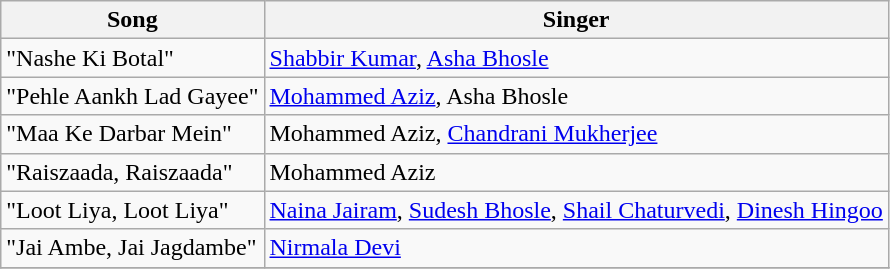<table class="wikitable">
<tr>
<th>Song</th>
<th>Singer</th>
</tr>
<tr>
<td>"Nashe Ki Botal"</td>
<td><a href='#'>Shabbir Kumar</a>, <a href='#'>Asha Bhosle</a></td>
</tr>
<tr>
<td>"Pehle Aankh Lad Gayee"</td>
<td><a href='#'>Mohammed Aziz</a>, Asha Bhosle</td>
</tr>
<tr>
<td>"Maa Ke Darbar Mein"</td>
<td>Mohammed Aziz, <a href='#'>Chandrani Mukherjee</a></td>
</tr>
<tr>
<td>"Raiszaada, Raiszaada"</td>
<td>Mohammed Aziz</td>
</tr>
<tr>
<td>"Loot Liya, Loot Liya"</td>
<td><a href='#'>Naina Jairam</a>, <a href='#'>Sudesh Bhosle</a>, <a href='#'>Shail Chaturvedi</a>, <a href='#'>Dinesh Hingoo</a></td>
</tr>
<tr>
<td>"Jai Ambe, Jai Jagdambe"</td>
<td><a href='#'>Nirmala Devi</a></td>
</tr>
<tr>
</tr>
</table>
